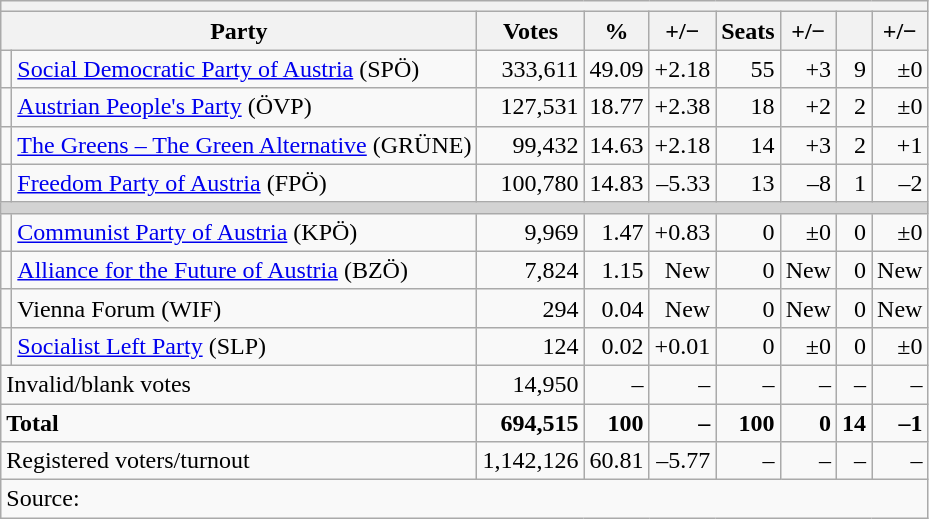<table class=wikitable style=text-align:right>
<tr>
<th colspan="9"></th>
</tr>
<tr>
<th colspan=2>Party</th>
<th>Votes</th>
<th>%</th>
<th>+/−</th>
<th>Seats</th>
<th>+/−</th>
<th></th>
<th>+/−</th>
</tr>
<tr>
<td bgcolor=></td>
<td align=left><a href='#'>Social Democratic Party of Austria</a> (SPÖ)</td>
<td>333,611</td>
<td>49.09</td>
<td>+2.18</td>
<td>55</td>
<td>+3</td>
<td>9</td>
<td>±0</td>
</tr>
<tr>
<td bgcolor=></td>
<td align=left><a href='#'>Austrian People's Party</a> (ÖVP)</td>
<td>127,531</td>
<td>18.77</td>
<td>+2.38</td>
<td>18</td>
<td>+2</td>
<td>2</td>
<td>±0</td>
</tr>
<tr>
<td bgcolor=></td>
<td align=left><a href='#'>The Greens – The Green Alternative</a> (GRÜNE)</td>
<td>99,432</td>
<td>14.63</td>
<td>+2.18</td>
<td>14</td>
<td>+3</td>
<td>2</td>
<td>+1</td>
</tr>
<tr>
<td bgcolor=></td>
<td align=left><a href='#'>Freedom Party of Austria</a> (FPÖ)</td>
<td>100,780</td>
<td>14.83</td>
<td>–5.33</td>
<td>13</td>
<td>–8</td>
<td>1</td>
<td>–2</td>
</tr>
<tr>
<td colspan=9 bgcolor=lightgrey></td>
</tr>
<tr>
<td bgcolor=></td>
<td align=left><a href='#'>Communist Party of Austria</a> (KPÖ)</td>
<td>9,969</td>
<td>1.47</td>
<td>+0.83</td>
<td>0</td>
<td>±0</td>
<td>0</td>
<td>±0</td>
</tr>
<tr>
<td bgcolor=></td>
<td align=left><a href='#'>Alliance for the Future of Austria</a> (BZÖ)</td>
<td>7,824</td>
<td>1.15</td>
<td>New</td>
<td>0</td>
<td>New</td>
<td>0</td>
<td>New</td>
</tr>
<tr>
<td></td>
<td align=left>Vienna Forum (WIF)</td>
<td>294</td>
<td>0.04</td>
<td>New</td>
<td>0</td>
<td>New</td>
<td>0</td>
<td>New</td>
</tr>
<tr>
<td bgcolor=></td>
<td align=left><a href='#'>Socialist Left Party</a> (SLP)</td>
<td>124</td>
<td>0.02</td>
<td>+0.01</td>
<td>0</td>
<td>±0</td>
<td>0</td>
<td>±0</td>
</tr>
<tr>
<td colspan=2 align=left>Invalid/blank votes</td>
<td>14,950</td>
<td>–</td>
<td>–</td>
<td>–</td>
<td>–</td>
<td>–</td>
<td>–</td>
</tr>
<tr>
<td colspan=2 align=left><strong>Total</strong></td>
<td><strong>694,515</strong></td>
<td><strong>100</strong></td>
<td><strong>–</strong></td>
<td><strong>100</strong></td>
<td><strong>0</strong></td>
<td><strong>14</strong></td>
<td><strong>–1</strong></td>
</tr>
<tr>
<td align=left colspan=2>Registered voters/turnout</td>
<td>1,142,126</td>
<td>60.81</td>
<td>–5.77</td>
<td>–</td>
<td>–</td>
<td>–</td>
<td>–</td>
</tr>
<tr>
<td align=left colspan=9>Source: </td>
</tr>
</table>
